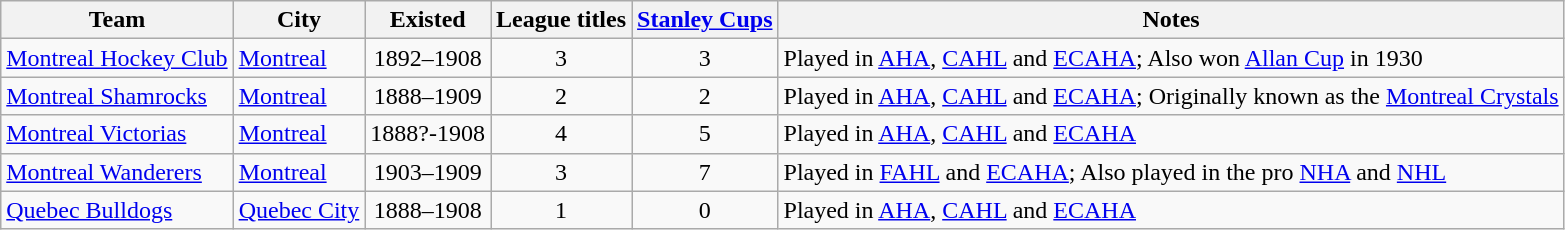<table class="wikitable">
<tr>
<th>Team</th>
<th>City</th>
<th>Existed</th>
<th>League titles</th>
<th><a href='#'>Stanley Cups</a></th>
<th>Notes</th>
</tr>
<tr>
<td><a href='#'>Montreal Hockey Club</a></td>
<td><a href='#'>Montreal</a></td>
<td align=center>1892–1908</td>
<td align=center>3</td>
<td align=center>3</td>
<td>Played in <a href='#'>AHA</a>, <a href='#'>CAHL</a> and <a href='#'>ECAHA</a>; Also won <a href='#'>Allan Cup</a> in 1930</td>
</tr>
<tr>
<td><a href='#'>Montreal Shamrocks</a></td>
<td><a href='#'>Montreal</a></td>
<td align=center>1888–1909</td>
<td align=center>2</td>
<td align=center>2</td>
<td>Played in <a href='#'>AHA</a>, <a href='#'>CAHL</a> and <a href='#'>ECAHA</a>; Originally known as the <a href='#'>Montreal Crystals</a></td>
</tr>
<tr>
<td><a href='#'>Montreal Victorias</a></td>
<td><a href='#'>Montreal</a></td>
<td align=center>1888?-1908</td>
<td align=center>4</td>
<td align=center>5</td>
<td>Played in <a href='#'>AHA</a>, <a href='#'>CAHL</a> and <a href='#'>ECAHA</a></td>
</tr>
<tr>
<td><a href='#'>Montreal Wanderers</a></td>
<td><a href='#'>Montreal</a></td>
<td align=center>1903–1909</td>
<td align=center>3</td>
<td align=center>7</td>
<td>Played in <a href='#'>FAHL</a> and  <a href='#'>ECAHA</a>; Also played in the pro <a href='#'>NHA</a> and <a href='#'>NHL</a></td>
</tr>
<tr>
<td><a href='#'>Quebec Bulldogs</a></td>
<td><a href='#'>Quebec City</a></td>
<td align=center>1888–1908</td>
<td align=center>1</td>
<td align=center>0</td>
<td>Played in <a href='#'>AHA</a>, <a href='#'>CAHL</a> and <a href='#'>ECAHA</a></td>
</tr>
</table>
